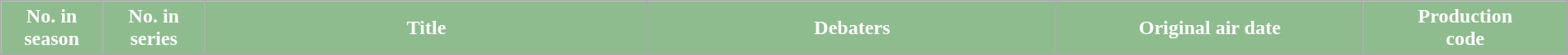<table class="wikitable plainrowheaders" width="100%">
<tr style="color:white">
<th style="background:#8FBC8F; width:6%;">No. in<br>season</th>
<th style="background:#8FBC8F; width:6%;">No. in<br>series</th>
<th style="background:#8FBC8F; width:26%;">Title</th>
<th style="background:#8FBC8F; width:24%;">Debaters</th>
<th style="background:#8FBC8F; width:18%;">Original air date</th>
<th style="background:#8FBC8F; width:12%;">Production<br>code<br>




















</th>
</tr>
</table>
